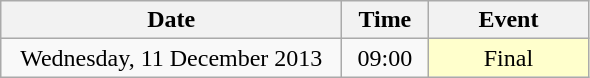<table class = "wikitable" style="text-align:center;">
<tr>
<th width=220>Date</th>
<th width=50>Time</th>
<th width=100>Event</th>
</tr>
<tr>
<td>Wednesday, 11 December 2013</td>
<td>09:00</td>
<td bgcolor=ffffcc>Final</td>
</tr>
</table>
